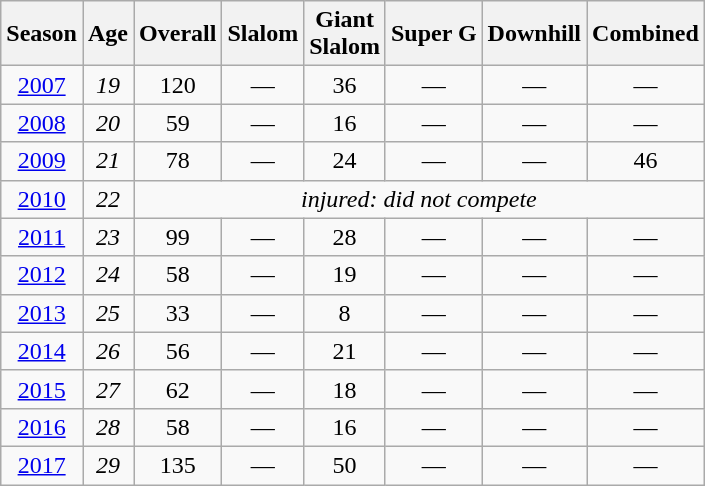<table class=wikitable style="text-align:center">
<tr>
<th>Season</th>
<th>Age</th>
<th>Overall</th>
<th>Slalom</th>
<th>Giant<br>Slalom</th>
<th>Super G</th>
<th>Downhill</th>
<th>Combined</th>
</tr>
<tr>
<td><a href='#'>2007</a></td>
<td><em>19</em></td>
<td>120</td>
<td>—</td>
<td>36</td>
<td>—</td>
<td>—</td>
<td>—</td>
</tr>
<tr>
<td><a href='#'>2008</a></td>
<td><em>20</em></td>
<td>59</td>
<td>—</td>
<td>16</td>
<td>—</td>
<td>—</td>
<td>—</td>
</tr>
<tr>
<td><a href='#'>2009</a></td>
<td><em>21</em></td>
<td>78</td>
<td>—</td>
<td>24</td>
<td>—</td>
<td>—</td>
<td>46</td>
</tr>
<tr>
<td><a href='#'>2010</a></td>
<td><em>22</em></td>
<td colspan=6><em>injured: did not compete</em></td>
</tr>
<tr>
<td><a href='#'>2011</a></td>
<td><em>23</em></td>
<td>99</td>
<td>—</td>
<td>28</td>
<td>—</td>
<td>—</td>
<td>—</td>
</tr>
<tr>
<td><a href='#'>2012</a></td>
<td><em>24</em></td>
<td>58</td>
<td>—</td>
<td>19</td>
<td>—</td>
<td>—</td>
<td>—</td>
</tr>
<tr>
<td><a href='#'>2013</a></td>
<td><em>25</em></td>
<td>33</td>
<td>—</td>
<td>8</td>
<td>—</td>
<td>—</td>
<td>—</td>
</tr>
<tr>
<td><a href='#'>2014</a></td>
<td><em>26</em></td>
<td>56</td>
<td>—</td>
<td>21</td>
<td>—</td>
<td>—</td>
<td>—</td>
</tr>
<tr>
<td><a href='#'>2015</a></td>
<td><em>27</em></td>
<td>62</td>
<td>—</td>
<td>18</td>
<td>—</td>
<td>—</td>
<td>—</td>
</tr>
<tr>
<td><a href='#'>2016</a></td>
<td><em>28</em></td>
<td>58</td>
<td>—</td>
<td>16</td>
<td>—</td>
<td>—</td>
<td>—</td>
</tr>
<tr>
<td><a href='#'>2017</a></td>
<td><em>29</em></td>
<td>135</td>
<td>—</td>
<td>50</td>
<td>—</td>
<td>—</td>
<td>—</td>
</tr>
</table>
